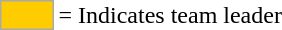<table>
<tr>
<td style="background-color:#FFCC00; border:1px solid #aaaaaa; width:2em;"></td>
<td>= Indicates team leader</td>
</tr>
</table>
